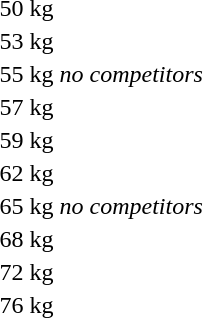<table>
<tr>
<td rowspan=2>50 kg</td>
<td rowspan=2></td>
<td rowspan=2></td>
<td></td>
</tr>
<tr>
<td></td>
</tr>
<tr>
<td>53 kg</td>
<td></td>
<td></td>
<td></td>
</tr>
<tr>
<td>55 kg</td>
<td colspan=3><em>no competitors</em></td>
</tr>
<tr>
<td>57 kg</td>
<td></td>
<td></td>
<td></td>
</tr>
<tr>
<td>59 kg</td>
<td></td>
<td></td>
<td></td>
</tr>
<tr>
<td>62 kg</td>
<td></td>
<td></td>
<td></td>
</tr>
<tr>
<td>65 kg</td>
<td colspan=3><em>no competitors</em></td>
</tr>
<tr>
<td rowspan=2>68 kg</td>
<td rowspan=2></td>
<td rowspan=2></td>
<td></td>
</tr>
<tr>
<td></td>
</tr>
<tr>
<td>72 kg</td>
<td></td>
<td></td>
<td></td>
</tr>
<tr>
<td rowspan=2>76 kg</td>
<td rowspan=2></td>
<td rowspan=2></td>
<td></td>
</tr>
<tr>
<td></td>
</tr>
</table>
